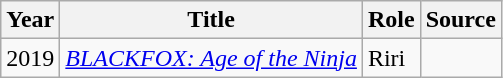<table class="wikitable sortable">
<tr>
<th>Year</th>
<th>Title</th>
<th>Role</th>
<th class="unsortable">Source</th>
</tr>
<tr>
<td>2019</td>
<td><em><a href='#'>BLACKFOX: Age of the Ninja</a></em></td>
<td>Riri</td>
<td></td>
</tr>
</table>
